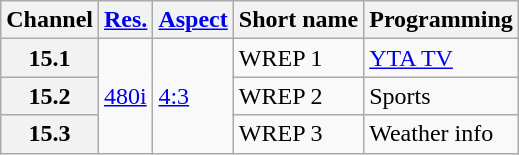<table class="wikitable">
<tr>
<th scope = "col">Channel</th>
<th scope = "col"><a href='#'>Res.</a></th>
<th scope = "col"><a href='#'>Aspect</a></th>
<th scope = "col">Short name</th>
<th scope = "col">Programming</th>
</tr>
<tr>
<th scope = "row">15.1</th>
<td rowspan=3><a href='#'>480i</a></td>
<td rowspan=3><a href='#'>4:3</a></td>
<td>WREP 1</td>
<td><a href='#'>YTA TV</a></td>
</tr>
<tr>
<th scope = "row">15.2</th>
<td>WREP 2</td>
<td>Sports</td>
</tr>
<tr>
<th scope = "row">15.3</th>
<td>WREP 3</td>
<td>Weather info</td>
</tr>
</table>
